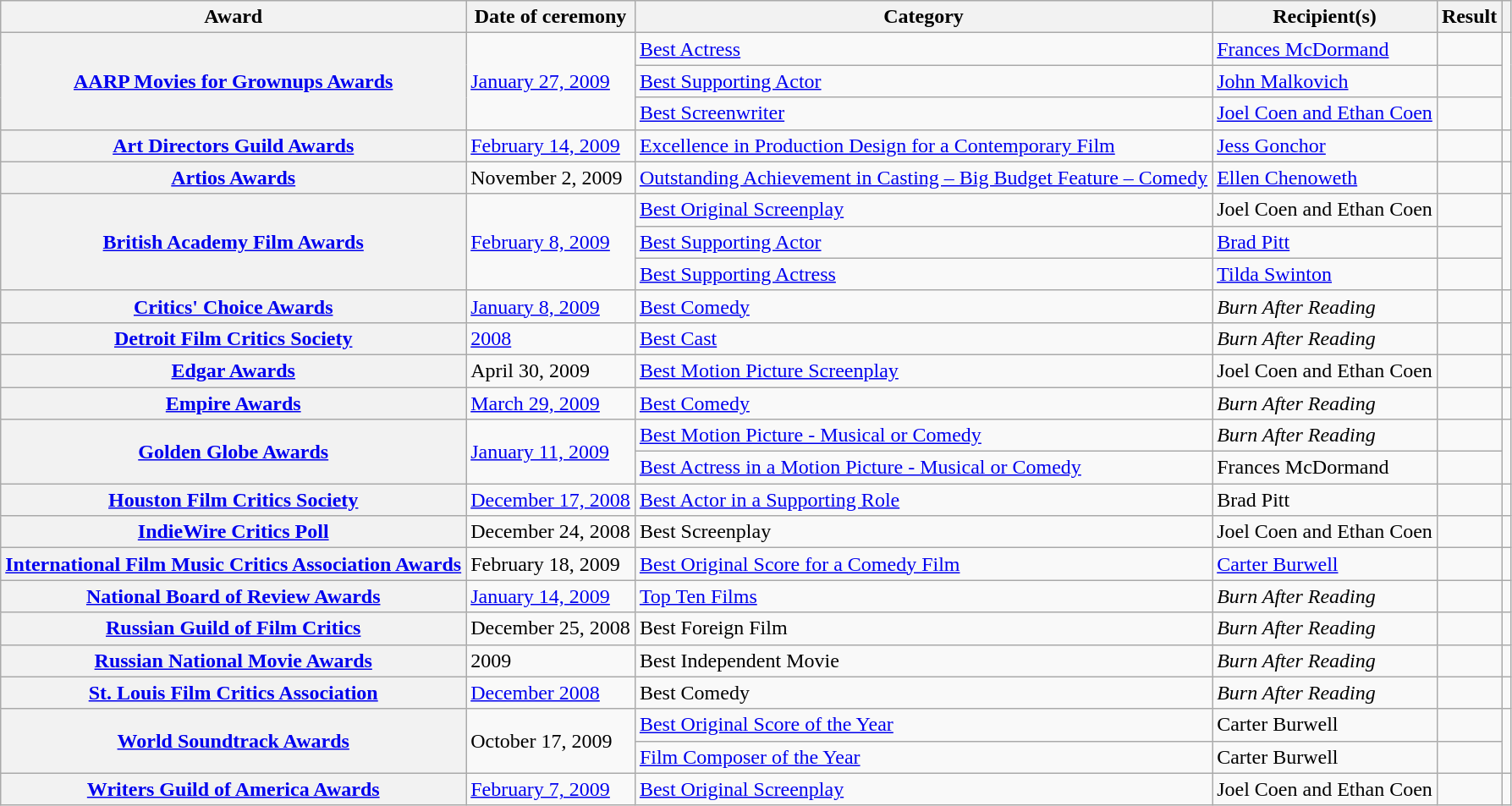<table class="wikitable plainrowheaders sortable">
<tr>
<th scope="col">Award</th>
<th scope="col">Date of ceremony</th>
<th scope="col">Category</th>
<th scope="col">Recipient(s)</th>
<th scope="col">Result</th>
<th scope="col" class="unsortable"></th>
</tr>
<tr>
<th scope="row" rowspan=3><a href='#'>AARP Movies for Grownups Awards</a></th>
<td rowspan=3><a href='#'>January 27, 2009</a></td>
<td><a href='#'>Best Actress</a></td>
<td><a href='#'>Frances McDormand</a></td>
<td></td>
<td rowspan="3" style="text-align:center;"></td>
</tr>
<tr>
<td><a href='#'>Best Supporting Actor</a></td>
<td><a href='#'>John Malkovich</a></td>
<td></td>
</tr>
<tr>
<td><a href='#'>Best Screenwriter</a></td>
<td><a href='#'>Joel Coen and Ethan Coen</a></td>
<td></td>
</tr>
<tr>
<th scope="row"><a href='#'>Art Directors Guild Awards</a></th>
<td><a href='#'>February 14, 2009</a></td>
<td><a href='#'>Excellence in Production Design for a Contemporary Film</a></td>
<td><a href='#'>Jess Gonchor</a></td>
<td></td>
<td style="text-align:center;"></td>
</tr>
<tr>
<th scope="row"><a href='#'>Artios Awards</a></th>
<td>November 2, 2009</td>
<td><a href='#'>Outstanding Achievement in Casting – Big Budget Feature – Comedy</a></td>
<td><a href='#'>Ellen Chenoweth</a></td>
<td></td>
<td style="text-align:center;"></td>
</tr>
<tr>
<th rowspan="3" scope="row"><a href='#'>British Academy Film Awards</a></th>
<td rowspan="3"><a href='#'>February 8, 2009</a></td>
<td><a href='#'>Best Original Screenplay</a></td>
<td>Joel Coen and Ethan Coen</td>
<td></td>
<td rowspan="3" style="text-align:center;"></td>
</tr>
<tr>
<td><a href='#'>Best Supporting Actor</a></td>
<td><a href='#'>Brad Pitt</a></td>
<td></td>
</tr>
<tr>
<td><a href='#'>Best Supporting Actress</a></td>
<td><a href='#'>Tilda Swinton</a></td>
<td></td>
</tr>
<tr>
<th scope="row"><a href='#'>Critics' Choice Awards</a></th>
<td><a href='#'>January 8, 2009</a></td>
<td><a href='#'>Best Comedy</a></td>
<td><em>Burn After Reading</em></td>
<td></td>
<td style="text-align:center;"></td>
</tr>
<tr>
<th scope="row"><a href='#'>Detroit Film Critics Society</a></th>
<td><a href='#'>2008</a></td>
<td><a href='#'>Best Cast</a></td>
<td><em>Burn After Reading</em></td>
<td></td>
<td style="text-align:center;"></td>
</tr>
<tr>
<th scope="row"><a href='#'>Edgar Awards</a></th>
<td>April 30, 2009</td>
<td><a href='#'>Best Motion Picture Screenplay</a></td>
<td>Joel Coen and Ethan Coen</td>
<td></td>
<td style="text-align:center;"></td>
</tr>
<tr>
<th scope="row"><a href='#'>Empire Awards</a></th>
<td><a href='#'>March 29, 2009</a></td>
<td><a href='#'>Best Comedy</a></td>
<td><em>Burn After Reading</em></td>
<td></td>
<td style="text-align:center;"></td>
</tr>
<tr>
<th scope="row" rowspan=2><a href='#'>Golden Globe Awards</a></th>
<td rowspan=2><a href='#'>January 11, 2009</a></td>
<td><a href='#'>Best Motion Picture - Musical or Comedy</a></td>
<td><em>Burn After Reading</em></td>
<td></td>
<td rowspan="2" style="text-align:center;"></td>
</tr>
<tr>
<td><a href='#'>Best Actress in a Motion Picture - Musical or Comedy</a></td>
<td>Frances McDormand</td>
<td></td>
</tr>
<tr>
<th scope="row"><a href='#'>Houston Film Critics Society</a></th>
<td><a href='#'>December 17, 2008</a></td>
<td><a href='#'>Best Actor in a Supporting Role</a></td>
<td>Brad Pitt</td>
<td></td>
<td style="text-align:center;"></td>
</tr>
<tr>
<th scope="row"><a href='#'>IndieWire Critics Poll</a></th>
<td>December 24, 2008</td>
<td>Best Screenplay</td>
<td>Joel Coen and Ethan Coen</td>
<td></td>
<td style="text-align:center;"></td>
</tr>
<tr>
<th scope="row"><a href='#'>International Film Music Critics Association Awards</a></th>
<td>February 18, 2009</td>
<td><a href='#'>Best Original Score for a Comedy Film</a></td>
<td><a href='#'>Carter Burwell</a></td>
<td></td>
<td style="text-align:center;"></td>
</tr>
<tr>
<th scope="row"><a href='#'>National Board of Review Awards</a></th>
<td><a href='#'>January 14, 2009</a></td>
<td><a href='#'>Top Ten Films</a></td>
<td><em>Burn After Reading</em></td>
<td></td>
<td style="text-align:center;"></td>
</tr>
<tr>
<th scope="row"><a href='#'>Russian Guild of Film Critics</a></th>
<td>December 25, 2008</td>
<td>Best Foreign Film</td>
<td><em>Burn After Reading</em></td>
<td></td>
<td style="text-align:center;"></td>
</tr>
<tr>
<th scope="row"><a href='#'>Russian National Movie Awards</a></th>
<td>2009</td>
<td>Best Independent Movie</td>
<td><em>Burn After Reading</em></td>
<td></td>
<td style="text-align:center;"></td>
</tr>
<tr>
<th scope="row"><a href='#'>St. Louis Film Critics Association</a></th>
<td><a href='#'>December 2008</a></td>
<td>Best Comedy</td>
<td><em>Burn After Reading</em></td>
<td></td>
<td style="text-align:center;"></td>
</tr>
<tr>
<th scope="row" rowspan=2><a href='#'>World Soundtrack Awards</a></th>
<td rowspan=2>October 17, 2009</td>
<td><a href='#'>Best Original Score of the Year</a></td>
<td>Carter Burwell</td>
<td></td>
<td rowspan=2 style="text-align:center;"></td>
</tr>
<tr>
<td><a href='#'>Film Composer of the Year</a></td>
<td>Carter Burwell</td>
<td></td>
</tr>
<tr>
<th scope="row"><a href='#'>Writers Guild of America Awards</a></th>
<td><a href='#'>February 7, 2009</a></td>
<td><a href='#'>Best Original Screenplay</a></td>
<td>Joel Coen and Ethan Coen</td>
<td></td>
<td style="text-align:center;"></td>
</tr>
</table>
